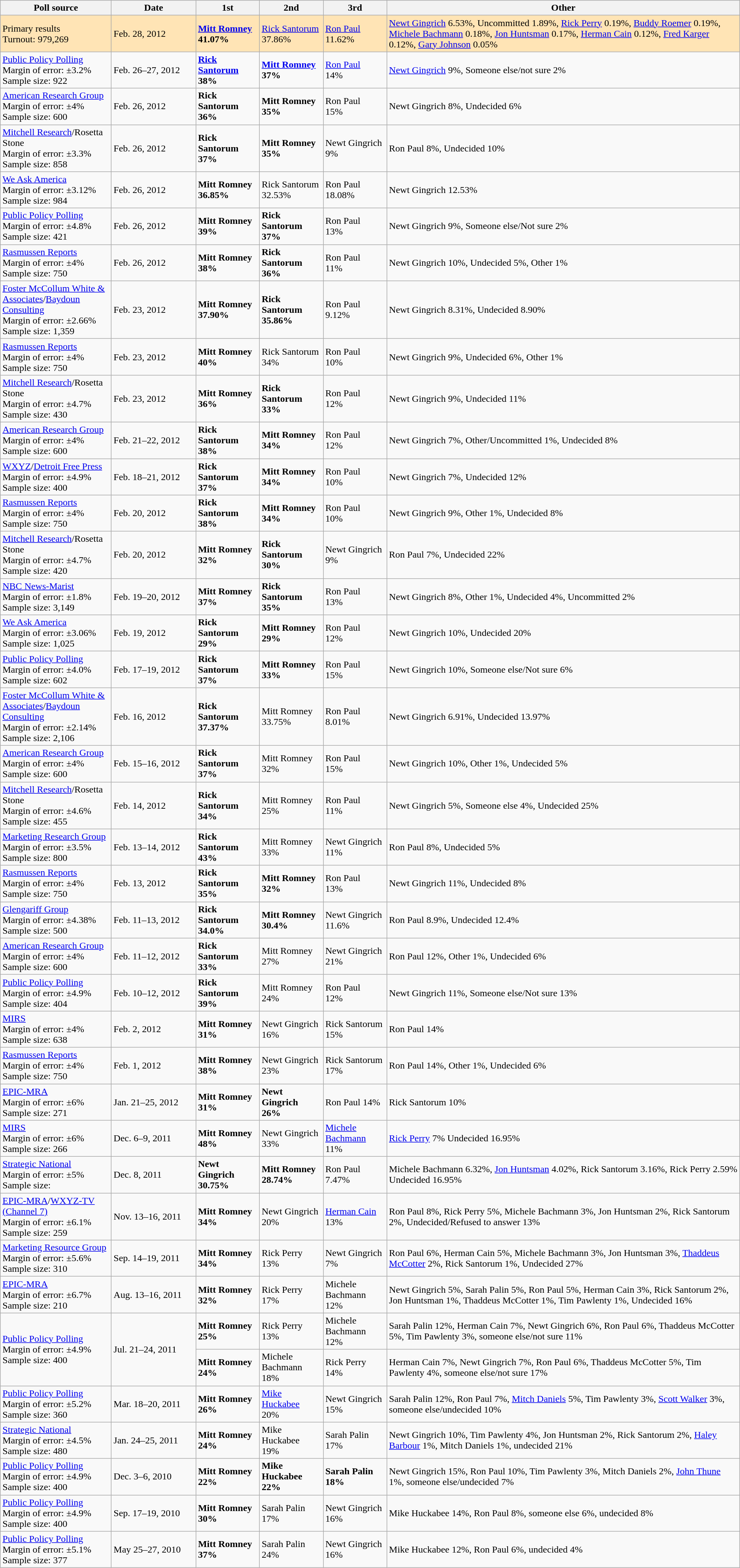<table class="wikitable">
<tr>
<th style="width:180px;">Poll source</th>
<th style="width:135px;">Date</th>
<th style="width:100px;">1st</th>
<th style="width:100px;">2nd</th>
<th style="width:100px;">3rd</th>
<th>Other</th>
</tr>
<tr style="background:Moccasin;">
<td>Primary results<br>Turnout: 979,269</td>
<td>Feb. 28, 2012</td>
<td><strong><a href='#'>Mitt Romney</a> 41.07% </strong></td>
<td><a href='#'>Rick Santorum</a><br>37.86%</td>
<td><a href='#'>Ron Paul</a><br>11.62%</td>
<td><a href='#'>Newt Gingrich</a> 6.53%, Uncommitted 1.89%, <a href='#'>Rick Perry</a> 0.19%, <a href='#'>Buddy Roemer</a> 0.19%, <a href='#'>Michele Bachmann</a> 0.18%, <a href='#'>Jon Huntsman</a> 0.17%, <a href='#'>Herman Cain</a> 0.12%, <a href='#'>Fred Karger</a> 0.12%, <a href='#'>Gary Johnson</a> 0.05%</td>
</tr>
<tr>
<td><a href='#'>Public Policy Polling</a><br>Margin of error: ±3.2%
<br>Sample size: 922</td>
<td>Feb. 26–27, 2012</td>
<td><strong><a href='#'>Rick Santorum</a><br>38%</strong></td>
<td><strong><a href='#'>Mitt Romney</a><br>37%</strong></td>
<td><a href='#'>Ron Paul</a><br>14%</td>
<td><a href='#'>Newt Gingrich</a> 9%, Someone else/not sure 2%</td>
</tr>
<tr>
<td><a href='#'>American Research Group</a><br>Margin of error: ±4%
<br>Sample size: 600</td>
<td>Feb. 26, 2012</td>
<td><strong>Rick Santorum<br>36%</strong></td>
<td><strong>Mitt Romney<br>35%</strong></td>
<td>Ron Paul<br>15%</td>
<td>Newt Gingrich 8%, Undecided 6%</td>
</tr>
<tr>
<td><a href='#'>Mitchell Research</a>/Rosetta Stone<br>Margin of error: ±3.3%
<br>Sample size: 858</td>
<td>Feb. 26, 2012</td>
<td><strong>Rick Santorum<br>37%</strong></td>
<td><strong>Mitt Romney<br>35%</strong></td>
<td>Newt Gingrich<br>9%</td>
<td>Ron Paul 8%, Undecided 10%</td>
</tr>
<tr>
<td><a href='#'>We Ask America</a><br>Margin of error: ±3.12%
<br>Sample size: 984</td>
<td>Feb. 26, 2012</td>
<td><strong>Mitt Romney<br>36.85%</strong></td>
<td>Rick Santorum<br>32.53%</td>
<td>Ron Paul<br>18.08%</td>
<td>Newt Gingrich 12.53%</td>
</tr>
<tr>
<td><a href='#'>Public Policy Polling</a><br>Margin of error: ±4.8%
<br>Sample size: 421</td>
<td>Feb. 26, 2012</td>
<td><strong>Mitt Romney<br>39%</strong></td>
<td><strong>Rick Santorum<br>37%</strong></td>
<td>Ron Paul<br>13%</td>
<td>Newt Gingrich 9%, Someone else/Not sure 2%</td>
</tr>
<tr>
<td><a href='#'>Rasmussen Reports</a><br>Margin of error: ±4%
<br>Sample size: 750</td>
<td>Feb. 26, 2012</td>
<td><strong>Mitt Romney<br>38%</strong></td>
<td><strong>Rick Santorum<br>36%</strong></td>
<td>Ron Paul<br>11%</td>
<td>Newt Gingrich 10%, Undecided 5%, Other 1%</td>
</tr>
<tr>
<td><a href='#'>Foster McCollum White & Associates</a>/<a href='#'>Baydoun Consulting</a><br>Margin of error: ±2.66%
<br>Sample size: 1,359</td>
<td>Feb. 23, 2012</td>
<td><strong>Mitt Romney<br>37.90%</strong></td>
<td><strong>Rick Santorum<br>35.86%</strong></td>
<td>Ron Paul<br>9.12%</td>
<td>Newt Gingrich 8.31%, Undecided 8.90%</td>
</tr>
<tr>
<td><a href='#'>Rasmussen Reports</a><br>Margin of error: ±4%
<br>Sample size: 750</td>
<td>Feb. 23, 2012</td>
<td><strong>Mitt Romney<br>40%</strong></td>
<td>Rick Santorum<br>34%</td>
<td>Ron Paul<br>10%</td>
<td>Newt Gingrich 9%, Undecided 6%, Other 1%</td>
</tr>
<tr>
<td><a href='#'>Mitchell Research</a>/Rosetta Stone<br>Margin of error: ±4.7%
<br>Sample size: 430</td>
<td>Feb. 23, 2012</td>
<td><strong>Mitt Romney<br>36%</strong></td>
<td><strong>Rick Santorum<br>33%</strong></td>
<td>Ron Paul<br>12%</td>
<td>Newt Gingrich 9%, Undecided 11%</td>
</tr>
<tr>
<td><a href='#'>American Research Group</a><br>Margin of error: ±4%
<br>Sample size: 600</td>
<td>Feb. 21–22, 2012</td>
<td><strong>Rick Santorum<br>38%</strong></td>
<td><strong>Mitt Romney<br>34%</strong></td>
<td>Ron Paul<br>12%</td>
<td>Newt Gingrich 7%, Other/Uncommitted 1%, Undecided 8%</td>
</tr>
<tr>
<td><a href='#'>WXYZ</a>/<a href='#'>Detroit Free Press</a><br>Margin of error: ±4.9%
<br>Sample size: 400</td>
<td>Feb. 18–21, 2012</td>
<td><strong>Rick Santorum<br>37%</strong></td>
<td><strong>Mitt Romney<br>34%</strong></td>
<td>Ron Paul<br>10%</td>
<td>Newt Gingrich 7%, Undecided 12%</td>
</tr>
<tr>
<td><a href='#'>Rasmussen Reports</a><br>Margin of error: ±4%
<br>Sample size: 750</td>
<td>Feb. 20, 2012</td>
<td><strong>Rick Santorum<br>38%</strong></td>
<td><strong>Mitt Romney<br>34%</strong></td>
<td>Ron Paul<br>10%</td>
<td>Newt Gingrich 9%, Other 1%, Undecided 8%</td>
</tr>
<tr>
<td><a href='#'>Mitchell Research</a>/Rosetta Stone<br>Margin of error: ±4.7%
<br>Sample size: 420</td>
<td>Feb. 20, 2012</td>
<td><strong>Mitt Romney<br>32%</strong></td>
<td><strong>Rick Santorum<br>30%</strong></td>
<td>Newt Gingrich<br>9%</td>
<td>Ron Paul 7%, Undecided 22%</td>
</tr>
<tr>
<td><a href='#'>NBC News-Marist</a><br>Margin of error: ±1.8%
<br>Sample size: 3,149</td>
<td>Feb. 19–20, 2012</td>
<td><strong>Mitt Romney<br>37%</strong></td>
<td><strong>Rick Santorum<br>35%</strong></td>
<td>Ron Paul<br>13%</td>
<td>Newt Gingrich 8%, Other 1%, Undecided 4%, Uncommitted 2%</td>
</tr>
<tr>
<td><a href='#'>We Ask America</a><br>Margin of error: ±3.06%
<br>Sample size: 1,025</td>
<td>Feb. 19, 2012</td>
<td><strong>Rick Santorum<br>29%</strong></td>
<td><strong>Mitt Romney<br>29%</strong></td>
<td>Ron Paul<br>12%</td>
<td>Newt Gingrich 10%, Undecided 20%</td>
</tr>
<tr>
<td><a href='#'>Public Policy Polling</a><br>Margin of error: ±4.0%
<br>Sample size: 602</td>
<td>Feb. 17–19, 2012</td>
<td><strong>Rick Santorum<br>37%</strong></td>
<td><strong>Mitt Romney<br>33%</strong></td>
<td>Ron Paul<br>15%</td>
<td>Newt Gingrich 10%, Someone else/Not sure 6%</td>
</tr>
<tr>
<td><a href='#'>Foster McCollum White & Associates</a>/<a href='#'>Baydoun Consulting</a><br>Margin of error: ±2.14%
<br>Sample size: 2,106</td>
<td>Feb. 16, 2012</td>
<td><strong>Rick Santorum<br>37.37%</strong></td>
<td>Mitt Romney<br>33.75%</td>
<td>Ron Paul<br>8.01%</td>
<td>Newt Gingrich 6.91%, Undecided 13.97%</td>
</tr>
<tr>
<td><a href='#'>American Research Group</a><br>Margin of error: ±4%
<br>Sample size: 600</td>
<td>Feb. 15–16, 2012</td>
<td><strong>Rick Santorum<br>37%</strong></td>
<td>Mitt Romney<br> 32%</td>
<td>Ron Paul<br>15% <br></td>
<td>Newt Gingrich 10%, Other 1%, Undecided 5%</td>
</tr>
<tr>
<td><a href='#'>Mitchell Research</a>/Rosetta Stone<br>Margin of error: ±4.6%
<br>Sample size: 455</td>
<td>Feb. 14, 2012</td>
<td><strong>Rick Santorum<br>34%</strong></td>
<td>Mitt Romney<br>25%</td>
<td>Ron Paul<br>11% <br></td>
<td>Newt Gingrich 5%, Someone else 4%, Undecided 25%</td>
</tr>
<tr>
<td><a href='#'>Marketing Research Group</a><br>Margin of error: ±3.5%
<br>Sample size: 800</td>
<td>Feb. 13–14, 2012</td>
<td><strong>Rick Santorum<br>43%</strong></td>
<td>Mitt Romney<br>33%</td>
<td>Newt Gingrich<br>11% <br></td>
<td>Ron Paul 8%, Undecided 5%</td>
</tr>
<tr>
<td><a href='#'>Rasmussen Reports</a><br>Margin of error: ±4%
<br>Sample size: 750</td>
<td>Feb. 13, 2012</td>
<td><strong>Rick Santorum<br>35%</strong></td>
<td><strong>Mitt Romney<br>32%</strong></td>
<td>Ron Paul<br>13% <br></td>
<td>Newt Gingrich 11%, Undecided 8%</td>
</tr>
<tr>
<td><a href='#'>Glengariff Group</a><br>Margin of error: ±4.38%
<br>Sample size: 500</td>
<td>Feb. 11–13, 2012</td>
<td><strong>Rick Santorum<br>34.0%</strong></td>
<td><strong>Mitt Romney<br>30.4%</strong></td>
<td>Newt Gingrich<br>11.6% <br></td>
<td>Ron Paul 8.9%, Undecided 12.4%</td>
</tr>
<tr>
<td><a href='#'>American Research Group</a><br>Margin of error: ±4%
<br>Sample size: 600</td>
<td>Feb. 11–12, 2012</td>
<td><strong>Rick Santorum<br>33%</strong></td>
<td>Mitt Romney<br>27%</td>
<td>Newt Gingrich<br>21% <br></td>
<td>Ron Paul 12%, Other 1%, Undecided 6%</td>
</tr>
<tr>
<td><a href='#'>Public Policy Polling</a><br>Margin of error: ±4.9%
<br>Sample size: 404</td>
<td>Feb. 10–12, 2012</td>
<td><strong>Rick Santorum<br>39%</strong></td>
<td>Mitt Romney<br>24%</td>
<td>Ron Paul<br>12%</td>
<td>Newt Gingrich 11%, Someone else/Not sure 13%</td>
</tr>
<tr>
<td><a href='#'>MIRS</a><br>Margin of error: ±4%
<br>Sample size: 638</td>
<td>Feb. 2, 2012</td>
<td><strong>Mitt Romney<br>31%</strong></td>
<td>Newt Gingrich <br>16%</td>
<td>Rick Santorum 15% <br></td>
<td>Ron Paul 14%</td>
</tr>
<tr>
<td><a href='#'>Rasmussen Reports</a><br>Margin of error: ±4%
<br>Sample size: 750</td>
<td>Feb. 1, 2012</td>
<td><strong>Mitt Romney<br>38%</strong></td>
<td>Newt Gingrich<br>23%</td>
<td>Rick Santorum 17% <br></td>
<td>Ron Paul 14%, Other 1%, Undecided 6%</td>
</tr>
<tr>
<td><a href='#'>EPIC-MRA</a><br>Margin of error: ±6%
<br>Sample size: 271</td>
<td>Jan. 21–25, 2012</td>
<td><strong>Mitt Romney<br>31%</strong></td>
<td><strong>Newt Gingrich<br>26%</strong></td>
<td>Ron Paul 14% <br></td>
<td>Rick Santorum 10%</td>
</tr>
<tr>
<td><a href='#'>MIRS</a><br>Margin of error: ±6%
<br>Sample size: 266</td>
<td>Dec. 6–9, 2011</td>
<td><strong>Mitt Romney<br>48%</strong></td>
<td>Newt Gingrich<br>33%</td>
<td><a href='#'>Michele Bachmann</a><br>11%</td>
<td><a href='#'>Rick Perry</a> 7% Undecided 16.95%</td>
</tr>
<tr>
<td><a href='#'>Strategic National</a><br>Margin of error: ±5%
<br>Sample size:</td>
<td>Dec. 8, 2011</td>
<td><strong>Newt Gingrich<br>30.75%</strong></td>
<td><strong>Mitt Romney<br>28.74%</strong></td>
<td>Ron Paul<br>7.47%</td>
<td>Michele Bachmann 6.32%, <a href='#'>Jon Huntsman</a> 4.02%, Rick Santorum 3.16%, Rick Perry 2.59% Undecided 16.95%</td>
</tr>
<tr>
<td><a href='#'>EPIC-MRA</a>/<a href='#'>WXYZ-TV (Channel 7)</a><br>Margin of error: ±6.1%
<br>Sample size: 259</td>
<td>Nov. 13–16, 2011</td>
<td><strong>Mitt Romney<br>34%</strong></td>
<td>Newt Gingrich<br>20%</td>
<td><a href='#'>Herman Cain</a><br>13%</td>
<td>Ron Paul 8%, Rick Perry 5%, Michele Bachmann 3%, Jon Huntsman 2%, Rick Santorum 2%, Undecided/Refused to answer 13%</td>
</tr>
<tr>
<td><a href='#'>Marketing Resource Group</a><br>Margin of error: ±5.6%
<br>Sample size: 310</td>
<td>Sep. 14–19, 2011</td>
<td><strong>Mitt Romney<br>34%</strong></td>
<td>Rick Perry<br>13%</td>
<td>Newt Gingrich<br>7%</td>
<td>Ron Paul 6%, Herman Cain 5%, Michele Bachmann 3%, Jon Huntsman 3%, <a href='#'>Thaddeus McCotter</a> 2%, Rick Santorum 1%, Undecided 27%</td>
</tr>
<tr>
<td><a href='#'>EPIC-MRA</a><br>Margin of error: ±6.7%
<br>Sample size: 210</td>
<td>Aug. 13–16, 2011</td>
<td><strong>Mitt Romney<br>32%</strong></td>
<td>Rick Perry<br>17%</td>
<td>Michele Bachmann<br>12%</td>
<td>Newt Gingrich 5%, Sarah Palin 5%, Ron Paul 5%, Herman Cain 3%, Rick Santorum 2%, Jon Huntsman 1%, Thaddeus McCotter 1%, Tim Pawlenty 1%, Undecided 16%</td>
</tr>
<tr>
<td rowspan=2><a href='#'>Public Policy Polling</a><br>Margin of error: ±4.9%
<br>Sample size: 400</td>
<td rowspan=2>Jul. 21–24, 2011</td>
<td><strong>Mitt Romney<br>25%</strong></td>
<td>Rick Perry<br>13%</td>
<td>Michele Bachmann<br>12%</td>
<td>Sarah Palin 12%, Herman Cain 7%, Newt Gingrich 6%, Ron Paul 6%, Thaddeus McCotter 5%, Tim Pawlenty 3%, someone else/not sure 11%</td>
</tr>
<tr>
<td><strong>Mitt Romney<br>24%</strong></td>
<td>Michele Bachmann<br>18%</td>
<td>Rick Perry<br>14%</td>
<td>Herman Cain 7%, Newt Gingrich 7%, Ron Paul 6%, Thaddeus McCotter 5%, Tim Pawlenty 4%, someone else/not sure 17%</td>
</tr>
<tr>
<td><a href='#'>Public Policy Polling</a><br>Margin of error: ±5.2%
<br>Sample size: 360</td>
<td>Mar. 18–20, 2011</td>
<td><strong>Mitt Romney<br>26%</strong></td>
<td><a href='#'>Mike Huckabee</a><br>20%</td>
<td>Newt Gingrich<br>15%</td>
<td>Sarah Palin 12%, Ron Paul 7%, <a href='#'>Mitch Daniels</a> 5%, Tim Pawlenty 3%, <a href='#'>Scott Walker</a> 3%, someone else/undecided 10%</td>
</tr>
<tr>
<td><a href='#'>Strategic National</a><br>Margin of error: ±4.5%
<br>Sample size: 480</td>
<td>Jan. 24–25, 2011</td>
<td><strong>Mitt Romney<br>24%</strong></td>
<td>Mike Huckabee<br>19%</td>
<td>Sarah Palin<br>17%</td>
<td>Newt Gingrich 10%, Tim Pawlenty 4%, Jon Huntsman 2%, Rick Santorum 2%, <a href='#'>Haley Barbour</a> 1%, Mitch Daniels 1%, undecided 21%</td>
</tr>
<tr>
<td><a href='#'>Public Policy Polling</a><br>Margin of error: ±4.9%
<br>Sample size: 400</td>
<td>Dec. 3–6, 2010</td>
<td><strong>Mitt Romney<br>22%</strong></td>
<td><strong>Mike Huckabee<br>22%</strong></td>
<td><strong>Sarah Palin<br>18%</strong></td>
<td>Newt Gingrich 15%, Ron Paul 10%, Tim Pawlenty 3%, Mitch Daniels 2%, <a href='#'>John Thune</a> 1%, someone else/undecided 7%</td>
</tr>
<tr>
<td><a href='#'>Public Policy Polling</a><br>Margin of error: ±4.9%
<br>Sample size: 400</td>
<td>Sep. 17–19, 2010</td>
<td><strong>Mitt Romney<br>30%</strong></td>
<td>Sarah Palin<br>17%</td>
<td>Newt Gingrich<br>16%</td>
<td>Mike Huckabee 14%, Ron Paul 8%, someone else 6%, undecided 8%</td>
</tr>
<tr>
<td><a href='#'>Public Policy Polling</a><br>Margin of error: ±5.1%
<br>Sample size: 377</td>
<td>May 25–27, 2010</td>
<td><strong>Mitt Romney<br>37%</strong></td>
<td>Sarah Palin<br>24%</td>
<td>Newt Gingrich<br>16%</td>
<td>Mike Huckabee 12%, Ron Paul 6%, undecided 4%</td>
</tr>
</table>
